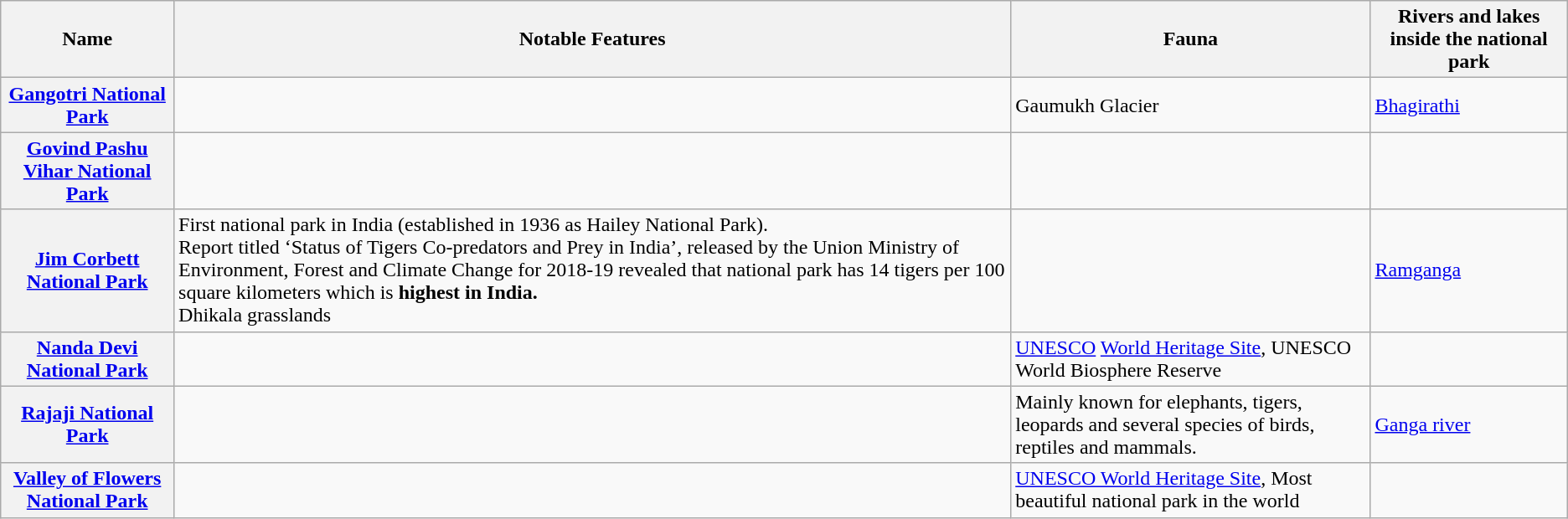<table class="wikitable sortable">
<tr>
<th>Name</th>
<th>Notable Features</th>
<th>Fauna</th>
<th>Rivers and lakes inside the national park</th>
</tr>
<tr>
<th><a href='#'>Gangotri National Park</a></th>
<td></td>
<td>Gaumukh Glacier</td>
<td><a href='#'>Bhagirathi</a></td>
</tr>
<tr>
<th><a href='#'>Govind Pashu Vihar National Park</a></th>
<td></td>
<td></td>
<td></td>
</tr>
<tr>
<th><a href='#'>Jim Corbett National Park</a></th>
<td>First national park in India (established in 1936 as Hailey National Park).<br>Report titled  ‘Status of Tigers Co-predators and Prey in India’, released by the Union Ministry of Environment, Forest and Climate Change for 2018-19 revealed that national park has 14 tigers per 100 square kilometers which is <strong>highest in India.</strong><br>Dhikala grasslands</td>
<td></td>
<td><a href='#'>Ramganga</a></td>
</tr>
<tr>
<th><a href='#'>Nanda Devi National Park</a></th>
<td></td>
<td><a href='#'>UNESCO</a> <a href='#'>World Heritage Site</a>, UNESCO World Biosphere Reserve</td>
<td></td>
</tr>
<tr>
<th><a href='#'>Rajaji National Park</a></th>
<td></td>
<td>Mainly known for elephants, tigers, leopards and several species of birds, reptiles and mammals.</td>
<td><a href='#'>Ganga river</a></td>
</tr>
<tr>
<th><a href='#'>Valley of Flowers National Park</a></th>
<td></td>
<td><a href='#'>UNESCO World Heritage Site</a>, Most beautiful national park in the world</td>
<td></td>
</tr>
</table>
